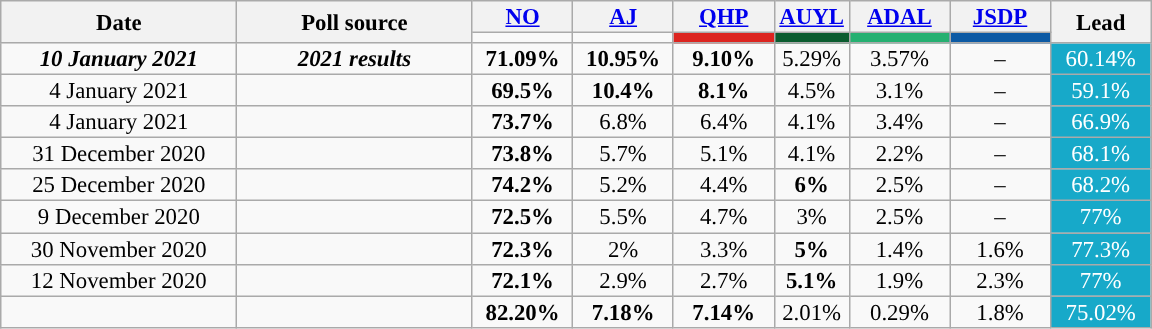<table class=wikitable style="font-size:95%; line-height:14px; text-align:center; margin-left: auto; margin-right: auto; border: none;">
<tr>
<th rowspan="2" style="width:150px;">Date</th>
<th rowspan="2" style="width:150px;">Poll source</th>
<th style="width:60px"><a href='#'>NO</a></th>
<th style="width:60px"><a href='#'>AJ</a></th>
<th style="width:60px"><a href='#'>QHP</a></th>
<th><a href='#'>AUYL</a></th>
<th style="width:60px"><a href='#'>ADAL</a></th>
<th style="width:60px"><a href='#'>JSDP</a></th>
<th rowspan="2" style="width:60px;">Lead</th>
</tr>
<tr>
<td></td>
<td></td>
<td bgcolor="#DC241F"></td>
<td bgcolor="#0A5C2F"></td>
<td bgcolor="#25B071"></td>
<td bgcolor="#0C5AA4"></td>
</tr>
<tr>
<td><strong><em>10 January 2021</em></strong></td>
<td><strong><em>2021 results</em></strong></td>
<td><strong>71.09%</strong></td>
<td><strong>10.95%</strong></td>
<td><strong>9.10%</strong></td>
<td>5.29%</td>
<td>3.57%</td>
<td>–</td>
<td style="background:#17A9C9; color:white;">60.14%</td>
</tr>
<tr>
<td>4 January 2021</td>
<td></td>
<td><strong>69.5%</strong></td>
<td><strong>10.4%</strong></td>
<td><strong>8.1%</strong></td>
<td>4.5%</td>
<td>3.1%</td>
<td>–</td>
<td style="background:#17A9C9; color:white;">59.1%</td>
</tr>
<tr>
<td>4 January 2021</td>
<td></td>
<td><strong>73.7%</strong></td>
<td>6.8%</td>
<td>6.4%</td>
<td>4.1%</td>
<td>3.4%</td>
<td>–</td>
<td style="background:#17A9C9; color:white;">66.9%</td>
</tr>
<tr>
<td>31 December 2020</td>
<td></td>
<td><strong>73.8%</strong></td>
<td>5.7%</td>
<td>5.1%</td>
<td>4.1%</td>
<td>2.2%</td>
<td>–</td>
<td style="background:#17A9C9; color:white;">68.1%</td>
</tr>
<tr>
<td>25 December 2020</td>
<td></td>
<td><strong>74.2%</strong></td>
<td>5.2%</td>
<td>4.4%</td>
<td><strong>6%</strong></td>
<td>2.5%</td>
<td>–</td>
<td style="background:#17A9C9; color:white;">68.2%</td>
</tr>
<tr>
<td>9 December 2020</td>
<td> </td>
<td><strong>72.5%</strong></td>
<td>5.5%</td>
<td>4.7%</td>
<td>3%</td>
<td>2.5%</td>
<td>–</td>
<td style="background:#17A9C9; color:white;">77%</td>
</tr>
<tr>
<td>30 November 2020</td>
<td> </td>
<td><strong>72.3%</strong></td>
<td>2%</td>
<td>3.3%</td>
<td><strong>5%</strong></td>
<td>1.4%</td>
<td>1.6%</td>
<td style="background:#17A9C9; color:white;">77.3%</td>
</tr>
<tr>
<td>12 November 2020</td>
<td> </td>
<td><strong>72.1%</strong></td>
<td>2.9%</td>
<td>2.7%</td>
<td><strong>5.1%</strong></td>
<td>1.9%</td>
<td>2.3%</td>
<td style="background:#17A9C9; color:white;">77%</td>
</tr>
<tr>
<td></td>
<td></td>
<td><strong>82.20%</strong></td>
<td><strong>7.18%</strong></td>
<td><strong>7.14%</strong></td>
<td>2.01%</td>
<td>0.29%</td>
<td>1.8%</td>
<td style="background:#17A9C9; color:white;">75.02%</td>
</tr>
<tr>
</tr>
</table>
